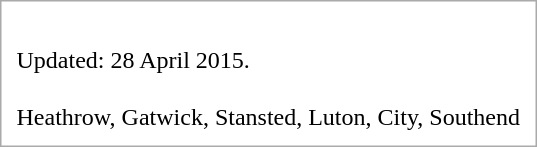<table style="border:solid 1px #aaa;" cellpadding="10" cellspacing="0">
<tr>
<td></td>
</tr>
<tr>
<td>Updated: 28 April 2015.</td>
</tr>
<tr>
<td>Heathrow, Gatwick, Stansted, Luton, City, Southend</td>
</tr>
</table>
